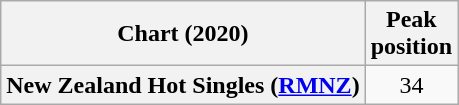<table class="wikitable sortable plainrowheaders" style="text-align:center">
<tr>
<th scope="col">Chart (2020)</th>
<th scope="col">Peak<br>position</th>
</tr>
<tr>
<th scope="row">New Zealand Hot Singles (<a href='#'>RMNZ</a>)</th>
<td>34</td>
</tr>
</table>
